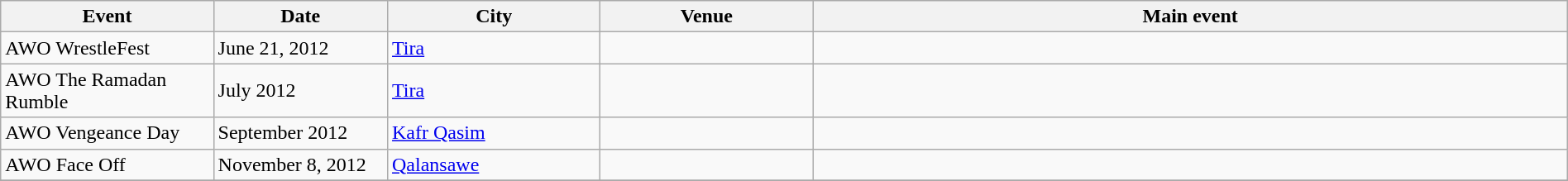<table class="wikitable" width=100%>
<tr>
<th width=11%>Event</th>
<th width=9%>Date</th>
<th width=11%>City</th>
<th width=11%>Venue</th>
<th width=39%>Main event</th>
</tr>
<tr>
<td>AWO WrestleFest</td>
<td>June 21, 2012</td>
<td><a href='#'>Tira</a></td>
<td></td>
<td></td>
</tr>
<tr>
<td>AWO The Ramadan Rumble</td>
<td>July 2012</td>
<td><a href='#'>Tira</a></td>
<td></td>
<td></td>
</tr>
<tr>
<td>AWO Vengeance Day</td>
<td>September 2012</td>
<td><a href='#'>Kafr Qasim</a></td>
<td></td>
<td></td>
</tr>
<tr>
<td>AWO Face Off</td>
<td>November 8, 2012</td>
<td><a href='#'>Qalansawe</a></td>
<td></td>
<td></td>
</tr>
<tr>
</tr>
</table>
